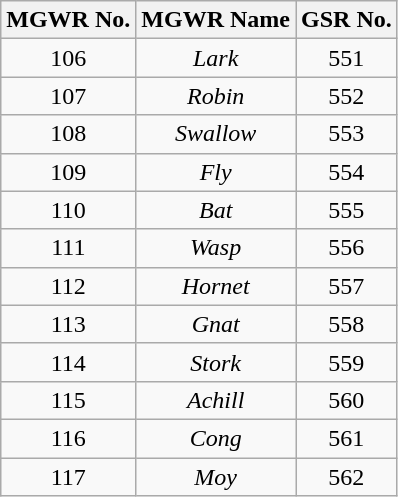<table class="wikitable" style=text-align:center>
<tr>
<th>MGWR No.</th>
<th>MGWR Name</th>
<th>GSR No.</th>
</tr>
<tr>
<td>106</td>
<td><em>Lark</em></td>
<td>551</td>
</tr>
<tr>
<td>107</td>
<td><em>Robin</em></td>
<td>552</td>
</tr>
<tr>
<td>108</td>
<td><em>Swallow</em></td>
<td>553</td>
</tr>
<tr>
<td>109</td>
<td><em>Fly</em></td>
<td>554</td>
</tr>
<tr>
<td>110</td>
<td><em>Bat</em></td>
<td>555</td>
</tr>
<tr>
<td>111</td>
<td><em>Wasp</em></td>
<td>556</td>
</tr>
<tr>
<td>112</td>
<td><em>Hornet</em></td>
<td>557</td>
</tr>
<tr>
<td>113</td>
<td><em>Gnat</em></td>
<td>558</td>
</tr>
<tr>
<td>114</td>
<td><em>Stork</em></td>
<td>559</td>
</tr>
<tr>
<td>115</td>
<td><em>Achill</em></td>
<td>560</td>
</tr>
<tr>
<td>116</td>
<td><em>Cong</em></td>
<td>561</td>
</tr>
<tr>
<td>117</td>
<td><em>Moy</em></td>
<td>562</td>
</tr>
</table>
